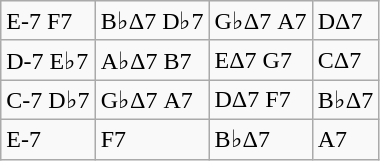<table class="wikitable">
<tr>
<td>E-7     F7</td>
<td>B♭Δ7     D♭7</td>
<td>G♭Δ7     A7</td>
<td>DΔ7</td>
</tr>
<tr>
<td>D-7     E♭7</td>
<td>A♭Δ7     B7</td>
<td>EΔ7         G7</td>
<td>CΔ7</td>
</tr>
<tr>
<td>C-7     D♭7</td>
<td>G♭Δ7        A7</td>
<td>DΔ7         F7</td>
<td>B♭Δ7</td>
</tr>
<tr>
<td>E-7</td>
<td>F7</td>
<td>B♭Δ7</td>
<td>A7</td>
</tr>
</table>
